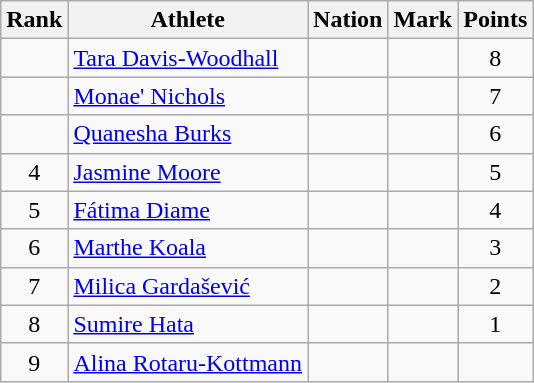<table class="wikitable">
<tr>
<th scope="col">Rank</th>
<th scope="col">Athlete</th>
<th scope="col">Nation</th>
<th scope="col">Mark</th>
<th scope="col">Points</th>
</tr>
<tr>
<td align=center></td>
<td><a href='#'>Tara Davis-Woodhall</a></td>
<td></td>
<td> </td>
<td align=center>8</td>
</tr>
<tr>
<td align=center></td>
<td><a href='#'>Monae' Nichols</a></td>
<td></td>
<td> </td>
<td align=center>7</td>
</tr>
<tr>
<td align=center></td>
<td><a href='#'>Quanesha Burks</a></td>
<td></td>
<td> </td>
<td align=center>6</td>
</tr>
<tr>
<td align=center>4</td>
<td><a href='#'>Jasmine Moore</a></td>
<td></td>
<td> </td>
<td align=center>5</td>
</tr>
<tr>
<td align=center>5</td>
<td><a href='#'>Fátima Diame</a></td>
<td></td>
<td> </td>
<td align=center>4</td>
</tr>
<tr>
<td align=center>6</td>
<td><a href='#'>Marthe Koala</a></td>
<td></td>
<td> </td>
<td align=center>3</td>
</tr>
<tr>
<td align=center>7</td>
<td><a href='#'>Milica Gardašević</a></td>
<td></td>
<td> </td>
<td align=center>2</td>
</tr>
<tr>
<td align=center>8</td>
<td><a href='#'>Sumire Hata</a></td>
<td></td>
<td> </td>
<td align=center>1</td>
</tr>
<tr>
<td align=center>9</td>
<td><a href='#'>Alina Rotaru-Kottmann</a></td>
<td></td>
<td> </td>
<td align=center></td>
</tr>
</table>
